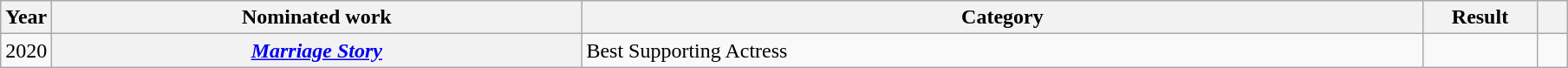<table class="wikitable sortable">
<tr>
<th scope="col" style="width:1em;">Year</th>
<th scope="col" style="width:25em;">Nominated work</th>
<th scope="col" style="width:40em;">Category</th>
<th scope="col" style="width:5em;">Result</th>
<th scope="col" style="width:1em;"class="unsortable"></th>
</tr>
<tr>
<td>2020</td>
<th><em><a href='#'>Marriage Story</a></em></th>
<td>Best Supporting Actress</td>
<td></td>
<td></td>
</tr>
</table>
